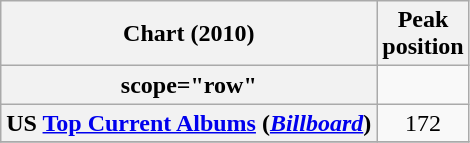<table class="wikitable sortable plainrowheaders" style="text-align: center;">
<tr>
<th scope="col">Chart (2010)</th>
<th scope="col">Peak<br>position</th>
</tr>
<tr>
<th>scope="row"</th>
</tr>
<tr>
<th scope="row">US <a href='#'>Top Current Albums</a> (<em><a href='#'>Billboard</a></em>)</th>
<td>172</td>
</tr>
<tr>
</tr>
</table>
